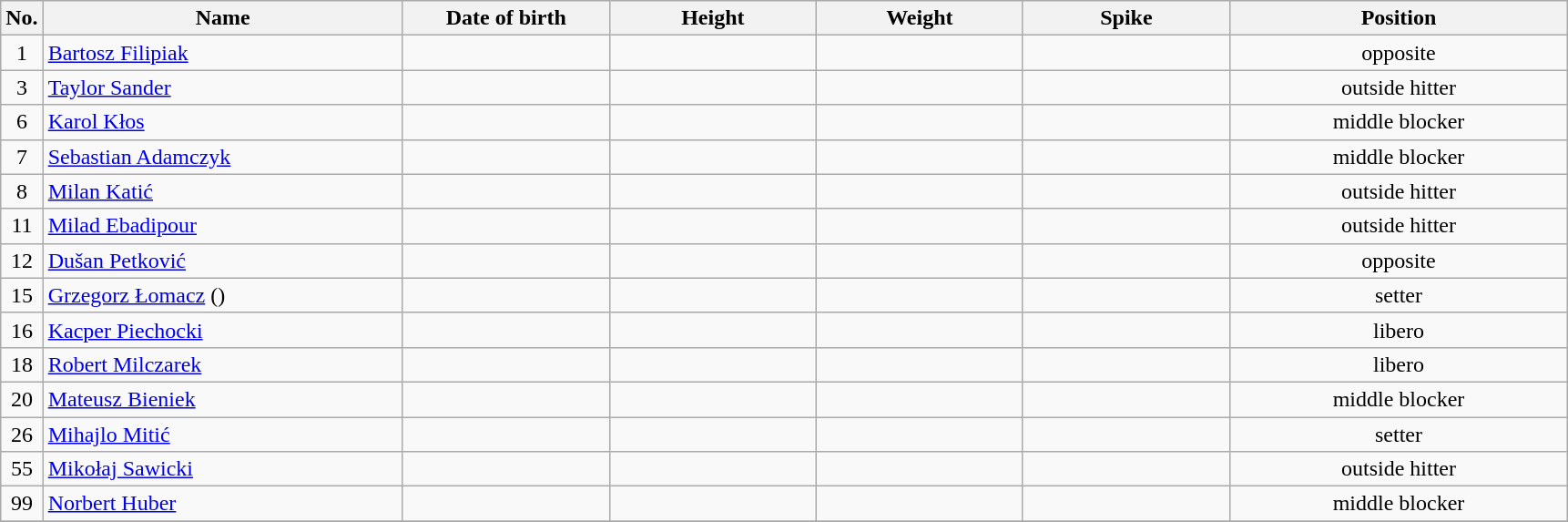<table class="wikitable sortable" style="font-size:100%; text-align:center;">
<tr>
<th>No.</th>
<th style="width:16em">Name</th>
<th style="width:9em">Date of birth</th>
<th style="width:9em">Height</th>
<th style="width:9em">Weight</th>
<th style="width:9em">Spike</th>
<th style="width:15em">Position</th>
</tr>
<tr>
<td>1</td>
<td align=left> <a href='#'>Bartosz Filipiak</a></td>
<td align=right></td>
<td></td>
<td></td>
<td></td>
<td>opposite</td>
</tr>
<tr>
<td>3</td>
<td align=left> <a href='#'>Taylor Sander</a></td>
<td align=right></td>
<td></td>
<td></td>
<td></td>
<td>outside hitter</td>
</tr>
<tr>
<td>6</td>
<td align=left> <a href='#'>Karol Kłos</a></td>
<td align=right></td>
<td></td>
<td></td>
<td></td>
<td>middle blocker</td>
</tr>
<tr>
<td>7</td>
<td align=left> <a href='#'>Sebastian Adamczyk</a></td>
<td align=right></td>
<td></td>
<td></td>
<td></td>
<td>middle blocker</td>
</tr>
<tr>
<td>8</td>
<td align=left> <a href='#'>Milan Katić</a></td>
<td align=right></td>
<td></td>
<td></td>
<td></td>
<td>outside hitter</td>
</tr>
<tr>
<td>11</td>
<td align=left> <a href='#'>Milad Ebadipour</a></td>
<td align=right></td>
<td></td>
<td></td>
<td></td>
<td>outside hitter</td>
</tr>
<tr>
<td>12</td>
<td align=left> <a href='#'>Dušan Petković</a></td>
<td align=right></td>
<td></td>
<td></td>
<td></td>
<td>opposite</td>
</tr>
<tr>
<td>15</td>
<td align=left> <a href='#'>Grzegorz Łomacz</a> ()</td>
<td align=right></td>
<td></td>
<td></td>
<td></td>
<td>setter</td>
</tr>
<tr>
<td>16</td>
<td align=left> <a href='#'>Kacper Piechocki</a></td>
<td align=right></td>
<td></td>
<td></td>
<td></td>
<td>libero</td>
</tr>
<tr>
<td>18</td>
<td align=left> <a href='#'>Robert Milczarek</a></td>
<td align=right></td>
<td></td>
<td></td>
<td></td>
<td>libero</td>
</tr>
<tr>
<td>20</td>
<td align=left> <a href='#'>Mateusz Bieniek</a></td>
<td align=right></td>
<td></td>
<td></td>
<td></td>
<td>middle blocker</td>
</tr>
<tr>
<td>26</td>
<td align=left> <a href='#'>Mihajlo Mitić</a></td>
<td align=right></td>
<td></td>
<td></td>
<td></td>
<td>setter</td>
</tr>
<tr>
<td>55</td>
<td align=left> <a href='#'>Mikołaj Sawicki</a></td>
<td align=right></td>
<td></td>
<td></td>
<td></td>
<td>outside hitter</td>
</tr>
<tr>
<td>99</td>
<td align=left> <a href='#'>Norbert Huber</a></td>
<td align=right></td>
<td></td>
<td></td>
<td></td>
<td>middle blocker</td>
</tr>
<tr>
</tr>
</table>
